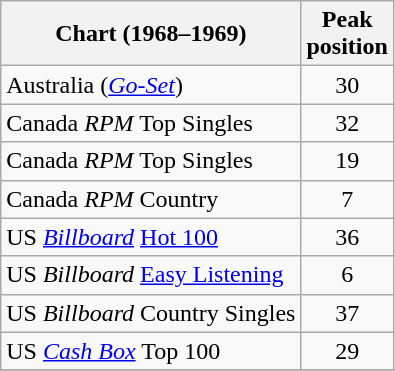<table class="wikitable sortable">
<tr>
<th>Chart (1968–1969)</th>
<th>Peak<br>position</th>
</tr>
<tr>
<td>Australia (<em><a href='#'>Go-Set</a></em>)</td>
<td style="text-align:center;">30</td>
</tr>
<tr>
<td>Canada <em>RPM</em> Top Singles</td>
<td style="text-align:center;">32</td>
</tr>
<tr>
<td>Canada <em>RPM</em> Top Singles</td>
<td style="text-align:center;">19</td>
</tr>
<tr>
<td>Canada <em>RPM</em> Country</td>
<td style="text-align:center;">7</td>
</tr>
<tr>
<td>US <em><a href='#'>Billboard</a></em> <a href='#'>Hot 100</a></td>
<td style="text-align:center;">36</td>
</tr>
<tr>
<td>US <em>Billboard</em> <a href='#'>Easy Listening</a></td>
<td style="text-align:center;">6</td>
</tr>
<tr>
<td>US <em>Billboard</em> Country Singles</td>
<td style="text-align:center;">37</td>
</tr>
<tr>
<td>US <em><a href='#'>Cash Box</a></em> Top 100 </td>
<td style="text-align:center;">29</td>
</tr>
<tr>
</tr>
</table>
